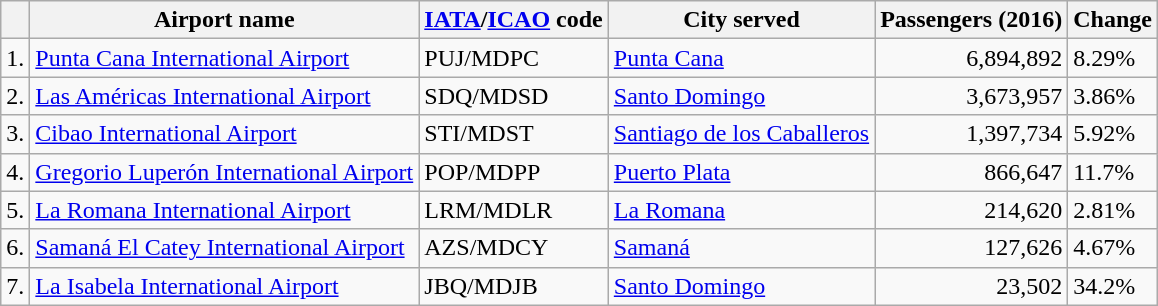<table class="wikitable sortable">
<tr>
<th></th>
<th>Airport name</th>
<th><a href='#'>IATA</a>/<a href='#'>ICAO</a> code</th>
<th>City served</th>
<th>Passengers (2016)</th>
<th>Change</th>
</tr>
<tr>
<td>1.</td>
<td><a href='#'>Punta Cana International Airport</a></td>
<td>PUJ/MDPC</td>
<td><a href='#'>Punta Cana</a></td>
<td align="right">6,894,892</td>
<td>  8.29%</td>
</tr>
<tr>
<td>2.</td>
<td><a href='#'>Las Américas International Airport</a></td>
<td>SDQ/MDSD</td>
<td><a href='#'>Santo Domingo</a></td>
<td align="right">3,673,957</td>
<td> 3.86%</td>
</tr>
<tr>
<td>3.</td>
<td><a href='#'>Cibao International Airport</a></td>
<td>STI/MDST</td>
<td><a href='#'>Santiago de los Caballeros</a></td>
<td align="right">1,397,734</td>
<td>  5.92%</td>
</tr>
<tr>
<td>4.</td>
<td><a href='#'>Gregorio Luperón International Airport</a></td>
<td>POP/MDPP</td>
<td><a href='#'>Puerto Plata</a></td>
<td align="right">866,647</td>
<td>  11.7%</td>
</tr>
<tr>
<td>5.</td>
<td><a href='#'>La Romana International Airport</a></td>
<td>LRM/MDLR</td>
<td><a href='#'>La Romana</a></td>
<td align="right">214,620</td>
<td> 2.81%</td>
</tr>
<tr>
<td>6.</td>
<td><a href='#'>Samaná El Catey International Airport</a></td>
<td>AZS/MDCY</td>
<td><a href='#'>Samaná</a></td>
<td align="right">127,626</td>
<td> 4.67%</td>
</tr>
<tr>
<td>7.</td>
<td><a href='#'>La Isabela International Airport</a></td>
<td>JBQ/MDJB</td>
<td><a href='#'>Santo Domingo</a></td>
<td align="right">23,502</td>
<td> 34.2%</td>
</tr>
</table>
